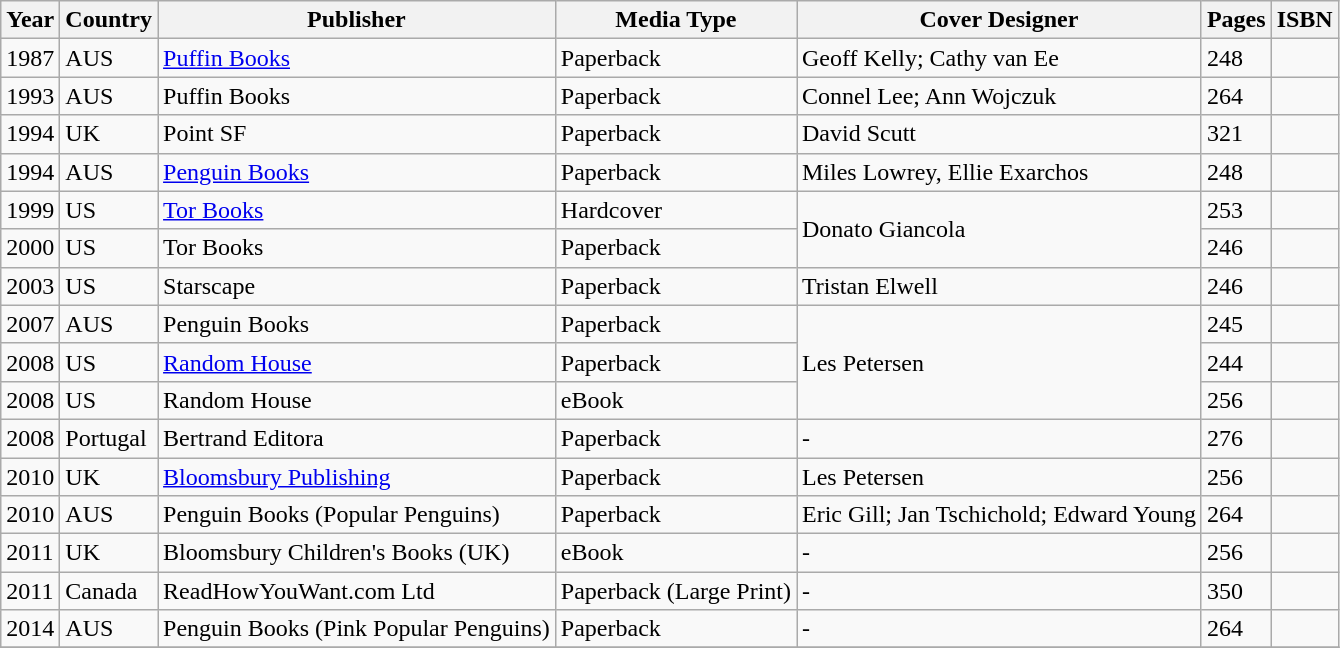<table class="wikitable">
<tr>
<th>Year</th>
<th>Country</th>
<th>Publisher</th>
<th>Media Type</th>
<th>Cover Designer</th>
<th>Pages</th>
<th>ISBN</th>
</tr>
<tr>
<td rowspan="1">1987</td>
<td>AUS</td>
<td><a href='#'>Puffin Books</a></td>
<td>Paperback</td>
<td>Geoff Kelly; Cathy van Ee</td>
<td>248</td>
<td></td>
</tr>
<tr>
<td rowspan="1">1993</td>
<td>AUS</td>
<td>Puffin Books</td>
<td>Paperback</td>
<td>Connel Lee; Ann Wojczuk</td>
<td>264</td>
<td></td>
</tr>
<tr>
<td rowspan="1">1994</td>
<td>UK</td>
<td>Point SF</td>
<td>Paperback</td>
<td>David Scutt</td>
<td>321</td>
<td></td>
</tr>
<tr>
<td rowspan="1">1994</td>
<td>AUS</td>
<td><a href='#'>Penguin Books</a></td>
<td>Paperback</td>
<td>Miles Lowrey, Ellie Exarchos</td>
<td>248</td>
<td></td>
</tr>
<tr>
<td rowspan="1">1999</td>
<td>US</td>
<td><a href='#'>Tor Books</a></td>
<td>Hardcover</td>
<td rowspan="2">Donato Giancola</td>
<td>253</td>
<td></td>
</tr>
<tr>
<td rowspan="1">2000</td>
<td>US</td>
<td>Tor Books</td>
<td>Paperback</td>
<td>246</td>
<td></td>
</tr>
<tr>
<td rowspan="1">2003</td>
<td>US</td>
<td>Starscape</td>
<td>Paperback</td>
<td>Tristan Elwell</td>
<td>246</td>
<td></td>
</tr>
<tr>
<td rowspan="1">2007</td>
<td>AUS</td>
<td>Penguin Books</td>
<td>Paperback</td>
<td rowspan="3">Les Petersen</td>
<td>245</td>
<td></td>
</tr>
<tr>
<td rowspan="1">2008</td>
<td>US</td>
<td><a href='#'>Random House</a></td>
<td>Paperback</td>
<td>244</td>
<td></td>
</tr>
<tr>
<td rowspan="1">2008</td>
<td>US</td>
<td>Random House</td>
<td>eBook</td>
<td>256</td>
<td></td>
</tr>
<tr>
<td rowspan="1">2008</td>
<td>Portugal</td>
<td>Bertrand Editora</td>
<td>Paperback</td>
<td>-</td>
<td>276</td>
<td></td>
</tr>
<tr>
<td rowspan="1">2010</td>
<td>UK</td>
<td><a href='#'>Bloomsbury Publishing</a></td>
<td>Paperback</td>
<td>Les Petersen</td>
<td>256</td>
<td></td>
</tr>
<tr>
<td rowspan="1">2010</td>
<td>AUS</td>
<td>Penguin Books (Popular Penguins)</td>
<td>Paperback</td>
<td>Eric Gill; Jan Tschichold; Edward Young</td>
<td>264</td>
<td></td>
</tr>
<tr>
<td rowspan="1">2011</td>
<td>UK</td>
<td>Bloomsbury Children's Books (UK)</td>
<td>eBook</td>
<td>-</td>
<td>256</td>
<td></td>
</tr>
<tr>
<td rowspan="1">2011</td>
<td>Canada</td>
<td>ReadHowYouWant.com Ltd</td>
<td>Paperback (Large Print)</td>
<td>-</td>
<td>350</td>
<td></td>
</tr>
<tr>
<td rowspan="1">2014</td>
<td>AUS</td>
<td>Penguin Books (Pink Popular Penguins)</td>
<td>Paperback</td>
<td>-</td>
<td>264</td>
<td></td>
</tr>
<tr>
</tr>
</table>
